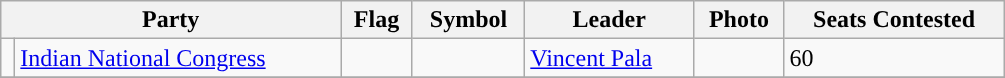<table class="wikitable"  width="53%">
<tr>
<th colspan="2">Party</th>
<th>Flag</th>
<th>Symbol</th>
<th>Leader</th>
<th>Photo</th>
<th>Seats Contested</th>
</tr>
<tr>
<td style="text-align:center; background:"></td>
<td><a href='#'>Indian National Congress</a></td>
<td></td>
<td></td>
<td><a href='#'>Vincent Pala</a></td>
<td></td>
<td>60</td>
</tr>
<tr>
</tr>
</table>
